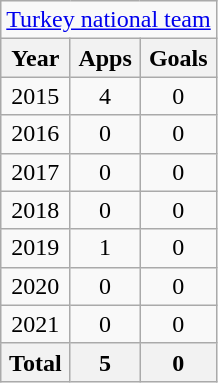<table class="wikitable" style="text-align:center">
<tr>
<td colspan="3"><a href='#'>Turkey national team</a></td>
</tr>
<tr>
<th>Year</th>
<th>Apps</th>
<th>Goals</th>
</tr>
<tr>
<td>2015</td>
<td>4</td>
<td>0</td>
</tr>
<tr>
<td>2016</td>
<td>0</td>
<td>0</td>
</tr>
<tr>
<td>2017</td>
<td>0</td>
<td>0</td>
</tr>
<tr>
<td>2018</td>
<td>0</td>
<td>0</td>
</tr>
<tr>
<td>2019</td>
<td>1</td>
<td>0</td>
</tr>
<tr>
<td>2020</td>
<td>0</td>
<td>0</td>
</tr>
<tr>
<td>2021</td>
<td>0</td>
<td>0</td>
</tr>
<tr>
<th>Total</th>
<th>5</th>
<th>0</th>
</tr>
</table>
